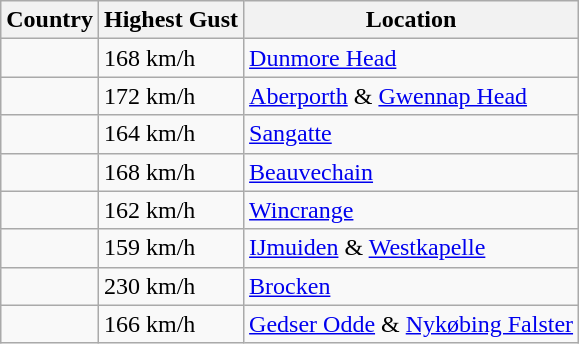<table class="wikitable sortable">
<tr>
<th>Country</th>
<th>Highest Gust</th>
<th>Location</th>
</tr>
<tr>
<td></td>
<td>168 km/h</td>
<td><a href='#'>Dunmore Head</a></td>
</tr>
<tr>
<td></td>
<td>172 km/h</td>
<td><a href='#'>Aberporth</a> & <a href='#'>Gwennap Head</a></td>
</tr>
<tr>
<td></td>
<td>164 km/h</td>
<td><a href='#'>Sangatte</a></td>
</tr>
<tr>
<td></td>
<td>168 km/h</td>
<td><a href='#'>Beauvechain</a></td>
</tr>
<tr>
<td></td>
<td>162 km/h</td>
<td><a href='#'>Wincrange</a></td>
</tr>
<tr>
<td></td>
<td>159 km/h</td>
<td><a href='#'>IJmuiden</a> & <a href='#'>Westkapelle</a></td>
</tr>
<tr>
<td></td>
<td>230 km/h</td>
<td><a href='#'>Brocken</a></td>
</tr>
<tr>
<td></td>
<td>166 km/h</td>
<td><a href='#'>Gedser Odde</a> & <a href='#'>Nykøbing Falster</a></td>
</tr>
</table>
